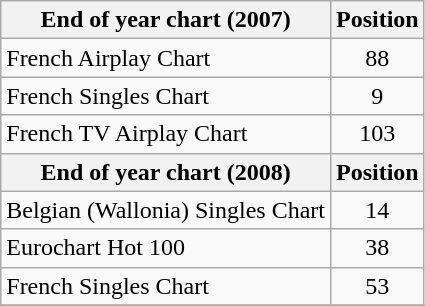<table class="wikitable sortable">
<tr>
<th>End of year chart (2007)</th>
<th>Position</th>
</tr>
<tr>
<td>French Airplay Chart</td>
<td align="center">88</td>
</tr>
<tr>
<td>French Singles Chart</td>
<td align="center">9</td>
</tr>
<tr>
<td>French TV Airplay Chart</td>
<td align="center">103</td>
</tr>
<tr>
<th>End of year chart (2008)</th>
<th>Position</th>
</tr>
<tr>
<td>Belgian (Wallonia) Singles Chart</td>
<td align="center">14</td>
</tr>
<tr>
<td>Eurochart Hot 100</td>
<td align="center">38</td>
</tr>
<tr>
<td>French Singles Chart</td>
<td align="center">53</td>
</tr>
<tr>
</tr>
</table>
